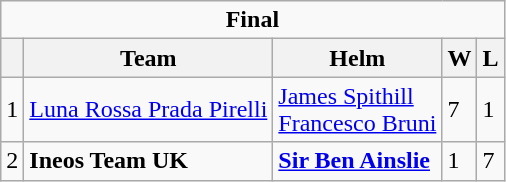<table class="wikitable">
<tr>
<td colspan="5" style="text-align:center;"><strong>Final</strong></td>
</tr>
<tr>
<th></th>
<th>Team</th>
<th>Helm</th>
<th>W</th>
<th>L</th>
</tr>
<tr>
<td>1</td>
<td> <a href='#'>Luna Rossa Prada Pirelli</a></td>
<td><a href='#'>James Spithill</a> <br> <a href='#'>Francesco Bruni</a></td>
<td>7</td>
<td>1</td>
</tr>
<tr>
<td>2</td>
<td> <strong>Ineos Team UK</strong></td>
<td><strong><a href='#'>Sir Ben Ainslie</a></strong></td>
<td>1</td>
<td>7</td>
</tr>
</table>
